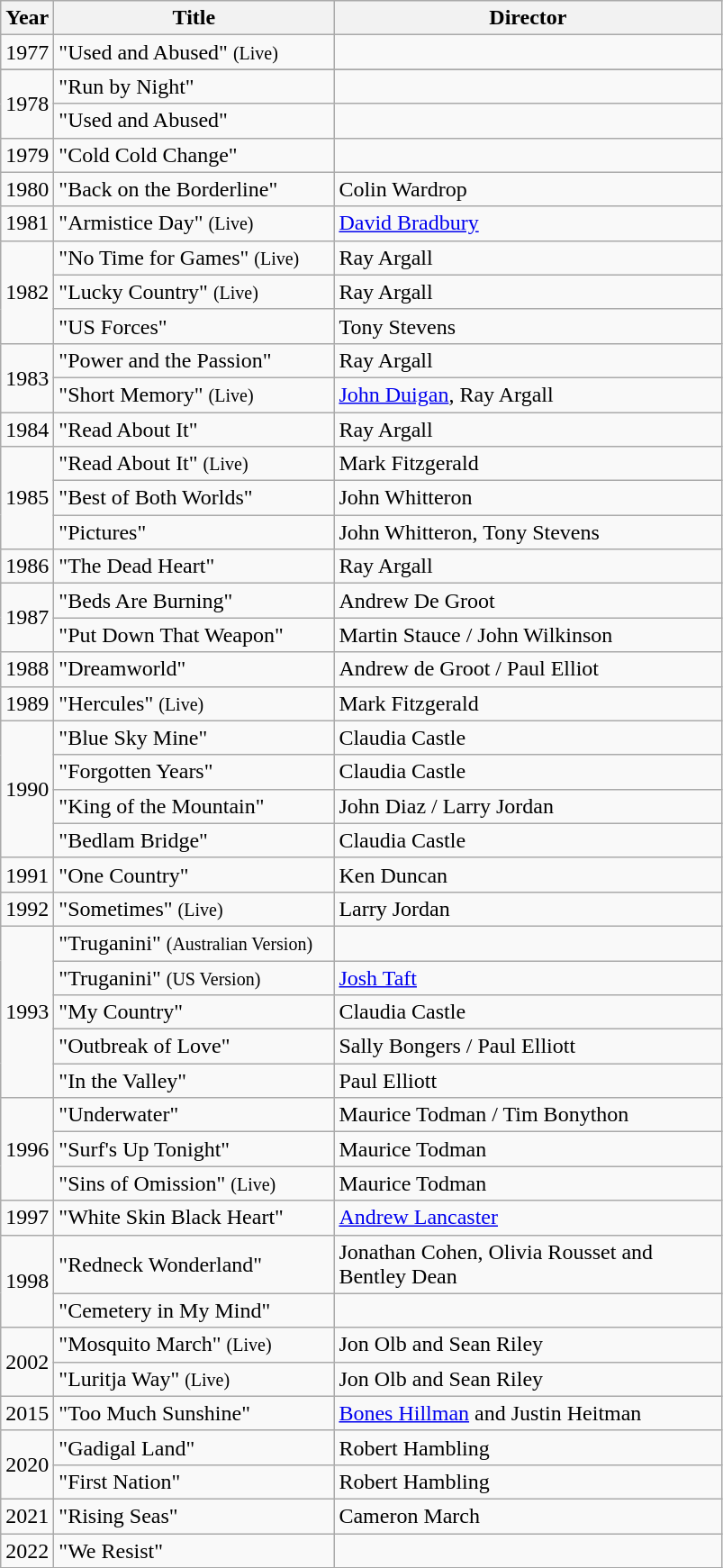<table class="wikitable" border="1">
<tr>
<th>Year</th>
<th width="200px">Title</th>
<th width="280px">Director</th>
</tr>
<tr>
<td>1977</td>
<td>"Used and Abused" <small>(Live)</small></td>
<td></td>
</tr>
<tr>
</tr>
<tr>
<td rowspan="2">1978</td>
<td>"Run by Night"</td>
<td></td>
</tr>
<tr>
<td>"Used and Abused"</td>
<td></td>
</tr>
<tr>
<td>1979</td>
<td>"Cold Cold Change"</td>
<td></td>
</tr>
<tr>
<td>1980</td>
<td>"Back on the Borderline"</td>
<td>Colin Wardrop</td>
</tr>
<tr>
<td>1981</td>
<td>"Armistice Day" <small>(Live)</small></td>
<td><a href='#'>David Bradbury</a></td>
</tr>
<tr>
<td rowspan="3">1982</td>
<td>"No Time for Games" <small>(Live)</small></td>
<td>Ray Argall</td>
</tr>
<tr>
<td>"Lucky Country" <small>(Live)</small></td>
<td>Ray Argall</td>
</tr>
<tr>
<td>"US Forces"</td>
<td>Tony Stevens</td>
</tr>
<tr>
<td rowspan="2">1983</td>
<td>"Power and the Passion"</td>
<td>Ray Argall</td>
</tr>
<tr>
<td>"Short Memory" <small>(Live)</small></td>
<td><a href='#'>John Duigan</a>, Ray Argall</td>
</tr>
<tr>
<td>1984</td>
<td>"Read About It"</td>
<td>Ray Argall</td>
</tr>
<tr>
<td rowspan="3">1985</td>
<td>"Read About It" <small>(Live)</small></td>
<td>Mark Fitzgerald</td>
</tr>
<tr>
<td>"Best of Both Worlds"</td>
<td>John Whitteron</td>
</tr>
<tr>
<td>"Pictures"</td>
<td>John Whitteron, Tony Stevens</td>
</tr>
<tr>
<td>1986</td>
<td>"The Dead Heart"</td>
<td>Ray Argall</td>
</tr>
<tr>
<td rowspan="2">1987</td>
<td>"Beds Are Burning"</td>
<td>Andrew De Groot</td>
</tr>
<tr>
<td>"Put Down That Weapon"</td>
<td>Martin Stauce / John Wilkinson</td>
</tr>
<tr>
<td>1988</td>
<td>"Dreamworld"</td>
<td>Andrew de Groot / Paul Elliot</td>
</tr>
<tr>
<td>1989</td>
<td>"Hercules" <small>(Live)</small></td>
<td>Mark Fitzgerald</td>
</tr>
<tr>
<td rowspan="4">1990</td>
<td>"Blue Sky Mine"</td>
<td>Claudia Castle</td>
</tr>
<tr>
<td>"Forgotten Years"</td>
<td>Claudia Castle</td>
</tr>
<tr>
<td>"King of the Mountain"</td>
<td>John Diaz / Larry Jordan</td>
</tr>
<tr>
<td>"Bedlam Bridge"</td>
<td>Claudia Castle</td>
</tr>
<tr>
<td>1991</td>
<td>"One Country"</td>
<td>Ken Duncan</td>
</tr>
<tr>
<td>1992</td>
<td>"Sometimes" <small>(Live)</small></td>
<td>Larry Jordan</td>
</tr>
<tr>
<td rowspan="5">1993</td>
<td>"Truganini" <small>(Australian Version)</small></td>
<td></td>
</tr>
<tr>
<td>"Truganini" <small>(US Version)</small></td>
<td><a href='#'>Josh Taft</a></td>
</tr>
<tr>
<td>"My Country"</td>
<td>Claudia Castle</td>
</tr>
<tr>
<td>"Outbreak of Love"</td>
<td>Sally Bongers / Paul Elliott</td>
</tr>
<tr>
<td>"In the Valley"</td>
<td>Paul Elliott</td>
</tr>
<tr>
<td rowspan="3">1996</td>
<td>"Underwater"</td>
<td>Maurice Todman / Tim Bonython</td>
</tr>
<tr>
<td>"Surf's Up Tonight"</td>
<td>Maurice Todman</td>
</tr>
<tr>
<td>"Sins of Omission" <small>(Live)</small></td>
<td>Maurice Todman</td>
</tr>
<tr>
<td>1997</td>
<td>"White Skin Black Heart"</td>
<td><a href='#'>Andrew Lancaster</a></td>
</tr>
<tr>
<td rowspan="2">1998</td>
<td>"Redneck Wonderland"</td>
<td>Jonathan Cohen, Olivia Rousset and Bentley Dean</td>
</tr>
<tr>
<td>"Cemetery in My Mind"</td>
<td></td>
</tr>
<tr>
<td rowspan="2">2002</td>
<td>"Mosquito March" <small>(Live)</small></td>
<td>Jon Olb and Sean Riley</td>
</tr>
<tr>
<td>"Luritja Way" <small>(Live)</small></td>
<td>Jon Olb and Sean Riley</td>
</tr>
<tr>
<td>2015</td>
<td>"Too Much Sunshine"</td>
<td><a href='#'>Bones Hillman</a> and Justin Heitman</td>
</tr>
<tr>
<td rowspan="2">2020</td>
<td>"Gadigal Land"</td>
<td>Robert Hambling</td>
</tr>
<tr>
<td>"First Nation"</td>
<td>Robert Hambling</td>
</tr>
<tr>
<td>2021</td>
<td>"Rising Seas"</td>
<td>Cameron March</td>
</tr>
<tr>
<td>2022</td>
<td>"We Resist"</td>
<td></td>
</tr>
</table>
